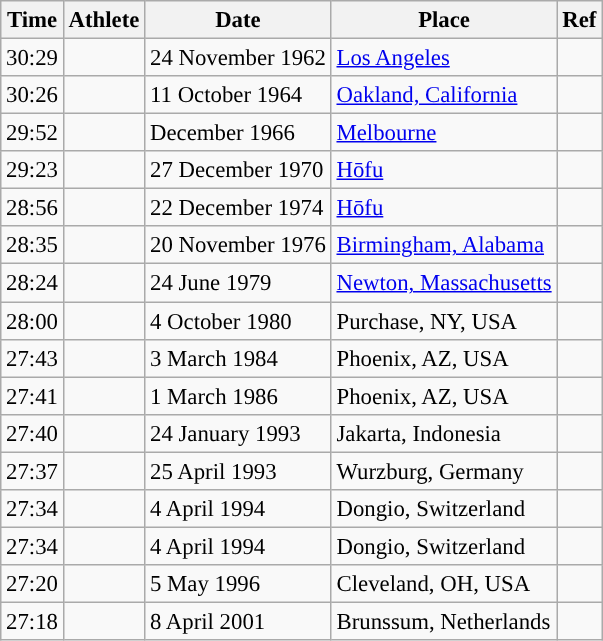<table class="wikitable" style="font-size:95%">
<tr>
<th>Time</th>
<th>Athlete</th>
<th>Date</th>
<th>Place</th>
<th>Ref</th>
</tr>
<tr>
<td align=center>30:29</td>
<td></td>
<td>24 November 1962</td>
<td><a href='#'>Los Angeles</a></td>
<td></td>
</tr>
<tr>
<td align=center>30:26</td>
<td></td>
<td>11 October 1964</td>
<td><a href='#'>Oakland, California</a></td>
<td></td>
</tr>
<tr>
<td align=center>29:52</td>
<td></td>
<td>December 1966</td>
<td><a href='#'>Melbourne</a></td>
<td></td>
</tr>
<tr>
<td align=center>29:23</td>
<td></td>
<td>27 December 1970</td>
<td><a href='#'>Hōfu</a></td>
<td></td>
</tr>
<tr>
<td align=center>28:56</td>
<td></td>
<td>22 December 1974</td>
<td><a href='#'>Hōfu</a></td>
<td></td>
</tr>
<tr>
<td align=center>28:35</td>
<td></td>
<td>20 November 1976</td>
<td><a href='#'>Birmingham, Alabama</a></td>
<td></td>
</tr>
<tr>
<td align=center>28:24</td>
<td></td>
<td>24 June 1979</td>
<td><a href='#'>Newton, Massachusetts</a></td>
<td></td>
</tr>
<tr>
<td align=center>28:00</td>
<td></td>
<td>4 October 1980</td>
<td>Purchase, NY, USA</td>
<td></td>
</tr>
<tr>
<td align=center>27:43</td>
<td></td>
<td>3 March 1984</td>
<td>Phoenix, AZ, USA</td>
<td></td>
</tr>
<tr>
<td align=center>27:41</td>
<td></td>
<td>1 March 1986</td>
<td>Phoenix, AZ, USA</td>
<td></td>
</tr>
<tr>
<td align=center>27:40</td>
<td></td>
<td>24 January 1993</td>
<td>Jakarta, Indonesia</td>
<td></td>
</tr>
<tr>
<td align=center>27:37</td>
<td></td>
<td>25 April 1993</td>
<td>Wurzburg, Germany</td>
<td></td>
</tr>
<tr>
<td align=center>27:34</td>
<td></td>
<td>4 April 1994</td>
<td>Dongio, Switzerland</td>
<td></td>
</tr>
<tr>
<td align=center>27:34</td>
<td></td>
<td>4 April 1994</td>
<td>Dongio, Switzerland</td>
<td></td>
</tr>
<tr>
<td align=center>27:20</td>
<td></td>
<td>5 May 1996</td>
<td>Cleveland, OH, USA</td>
<td></td>
</tr>
<tr>
<td align=center>27:18</td>
<td></td>
<td>8 April 2001</td>
<td>Brunssum, Netherlands</td>
<td></td>
</tr>
</table>
